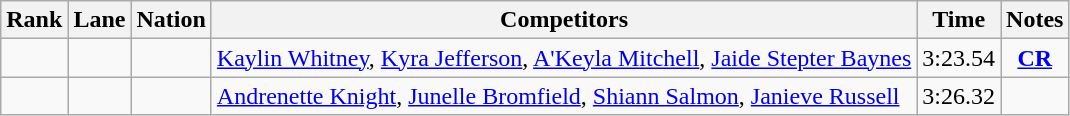<table class="wikitable sortable" style="text-align:center">
<tr>
<th>Rank</th>
<th>Lane</th>
<th>Nation</th>
<th>Competitors</th>
<th>Time</th>
<th>Notes</th>
</tr>
<tr>
<td></td>
<td></td>
<td align=left></td>
<td align=left><a href='#'>Kaylin Whitney</a>, <a href='#'>Kyra Jefferson</a>, <a href='#'>A'Keyla Mitchell</a>, <a href='#'>Jaide Stepter Baynes</a></td>
<td>3:23.54</td>
<td><strong><a href='#'>CR</a></strong></td>
</tr>
<tr>
<td></td>
<td></td>
<td align=left></td>
<td align=left><a href='#'>Andrenette Knight</a>, <a href='#'>Junelle Bromfield</a>, <a href='#'>Shiann Salmon</a>, <a href='#'>Janieve Russell</a></td>
<td>3:26.32</td>
<td></td>
</tr>
</table>
